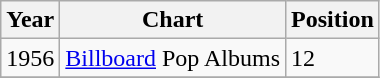<table class="wikitable">
<tr>
<th align="left">Year</th>
<th align="left">Chart</th>
<th align="left">Position</th>
</tr>
<tr>
<td align="left">1956</td>
<td align="left"><a href='#'>Billboard</a> Pop Albums</td>
<td align="left">12</td>
</tr>
<tr>
</tr>
</table>
